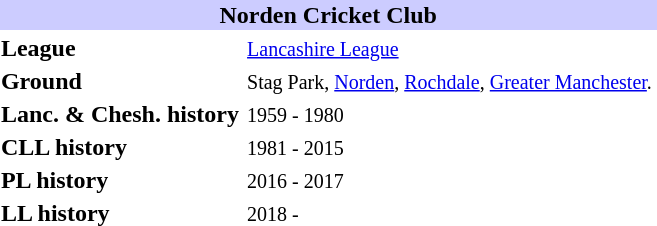<table width=35% border=0 style="float:right;">
<tr>
<th colspan=2 style="background:#ccf"><span><strong>Norden Cricket Club</strong></span></th>
</tr>
<tr>
<td><strong>League</strong></td>
<td><small><a href='#'>Lancashire League</a></small></td>
</tr>
<tr>
<td><strong>Ground</strong></td>
<td><small>Stag Park, <a href='#'>Norden</a>, <a href='#'>Rochdale</a>, <a href='#'>Greater Manchester</a>.</small><br></td>
</tr>
<tr>
<td><strong>Lanc. & Chesh. history</strong></td>
<td><small>1959 - 1980</small></td>
</tr>
<tr>
<td><strong>CLL history</strong></td>
<td><small>1981 - 2015</small></td>
</tr>
<tr>
<td><strong>PL history</strong></td>
<td><small>2016 - 2017</small></td>
</tr>
<tr>
<td><strong>LL history</strong></td>
<td><small>2018 -</small></td>
</tr>
<tr>
</tr>
</table>
